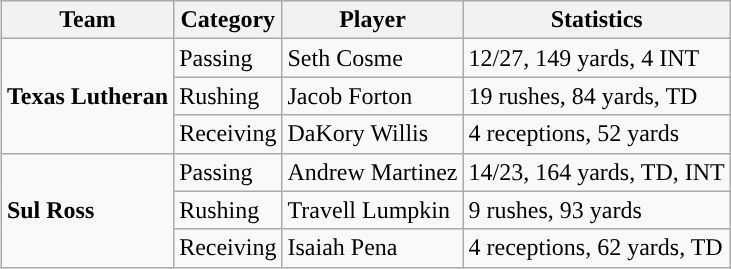<table class="wikitable" style="float: right;">
<tr>
<th>Team</th>
<th>Category</th>
<th>Player</th>
<th>Statistics</th>
</tr>
<tr>
<td rowspan=3><strong>Texas Lutheran</strong></td>
<td>Passing</td>
<td>Seth Cosme</td>
<td>12/27, 149 yards, 4 INT</td>
</tr>
<tr>
<td>Rushing</td>
<td>Jacob Forton</td>
<td>19 rushes, 84 yards, TD</td>
</tr>
<tr>
<td>Receiving</td>
<td>DaKory Willis</td>
<td>4 receptions, 52 yards</td>
</tr>
<tr>
<td rowspan=3><strong>Sul Ross</strong></td>
<td>Passing</td>
<td>Andrew Martinez</td>
<td>14/23, 164 yards, TD, INT</td>
</tr>
<tr>
<td>Rushing</td>
<td>Travell Lumpkin</td>
<td>9 rushes, 93 yards</td>
</tr>
<tr>
<td>Receiving</td>
<td>Isaiah Pena</td>
<td>4 receptions, 62 yards, TD</td>
</tr>
</table>
